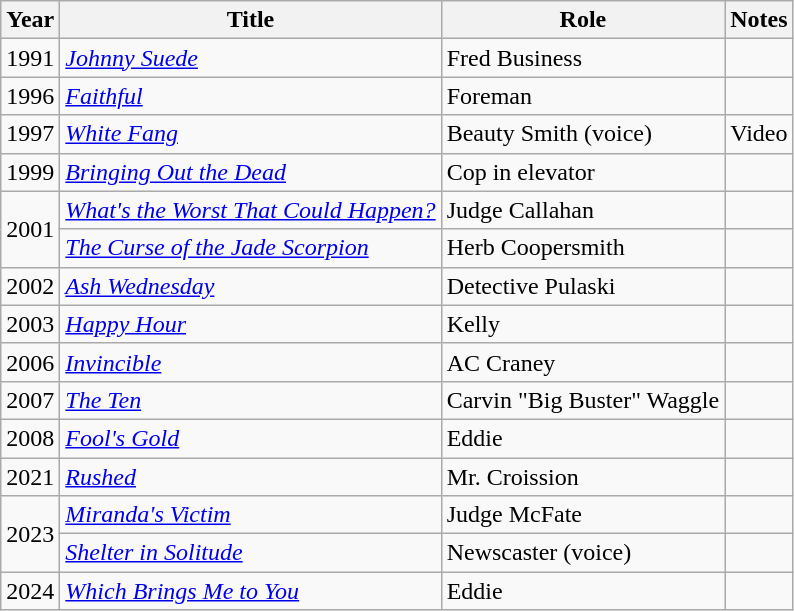<table class="wikitable sortable">
<tr>
<th>Year</th>
<th>Title</th>
<th>Role</th>
<th>Notes</th>
</tr>
<tr>
<td>1991</td>
<td><em><a href='#'>Johnny Suede</a></em></td>
<td>Fred Business</td>
<td></td>
</tr>
<tr>
<td>1996</td>
<td><em><a href='#'>Faithful</a></em></td>
<td>Foreman</td>
<td></td>
</tr>
<tr>
<td>1997</td>
<td><em><a href='#'>White Fang</a></em></td>
<td>Beauty Smith (voice)</td>
<td>Video</td>
</tr>
<tr>
<td>1999</td>
<td><em><a href='#'>Bringing Out the Dead</a></em></td>
<td>Cop in elevator</td>
<td></td>
</tr>
<tr>
<td rowspan="2">2001</td>
<td><em><a href='#'>What's the Worst That Could Happen?</a></em></td>
<td>Judge Callahan</td>
<td></td>
</tr>
<tr>
<td><em><a href='#'>The Curse of the Jade Scorpion</a></em></td>
<td>Herb Coopersmith</td>
<td></td>
</tr>
<tr>
<td>2002</td>
<td><em><a href='#'>Ash Wednesday</a></em></td>
<td>Detective Pulaski</td>
<td></td>
</tr>
<tr>
<td>2003</td>
<td><em><a href='#'>Happy Hour</a></em></td>
<td>Kelly</td>
<td></td>
</tr>
<tr>
<td>2006</td>
<td><em><a href='#'>Invincible</a></em></td>
<td>AC Craney</td>
<td></td>
</tr>
<tr>
<td>2007</td>
<td><em><a href='#'>The Ten</a></em></td>
<td>Carvin "Big Buster" Waggle</td>
<td></td>
</tr>
<tr>
<td>2008</td>
<td><em><a href='#'>Fool's Gold</a></em></td>
<td>Eddie</td>
<td></td>
</tr>
<tr>
<td>2021</td>
<td><em><a href='#'>Rushed</a></em></td>
<td>Mr. Croission</td>
<td></td>
</tr>
<tr>
<td rowspan="2">2023</td>
<td><em><a href='#'>Miranda's Victim</a></em></td>
<td>Judge McFate</td>
<td></td>
</tr>
<tr>
<td><em><a href='#'>Shelter in Solitude</a></em></td>
<td>Newscaster (voice)</td>
<td></td>
</tr>
<tr>
<td>2024</td>
<td><em><a href='#'>Which Brings Me to You</a></em></td>
<td>Eddie</td>
<td></td>
</tr>
</table>
